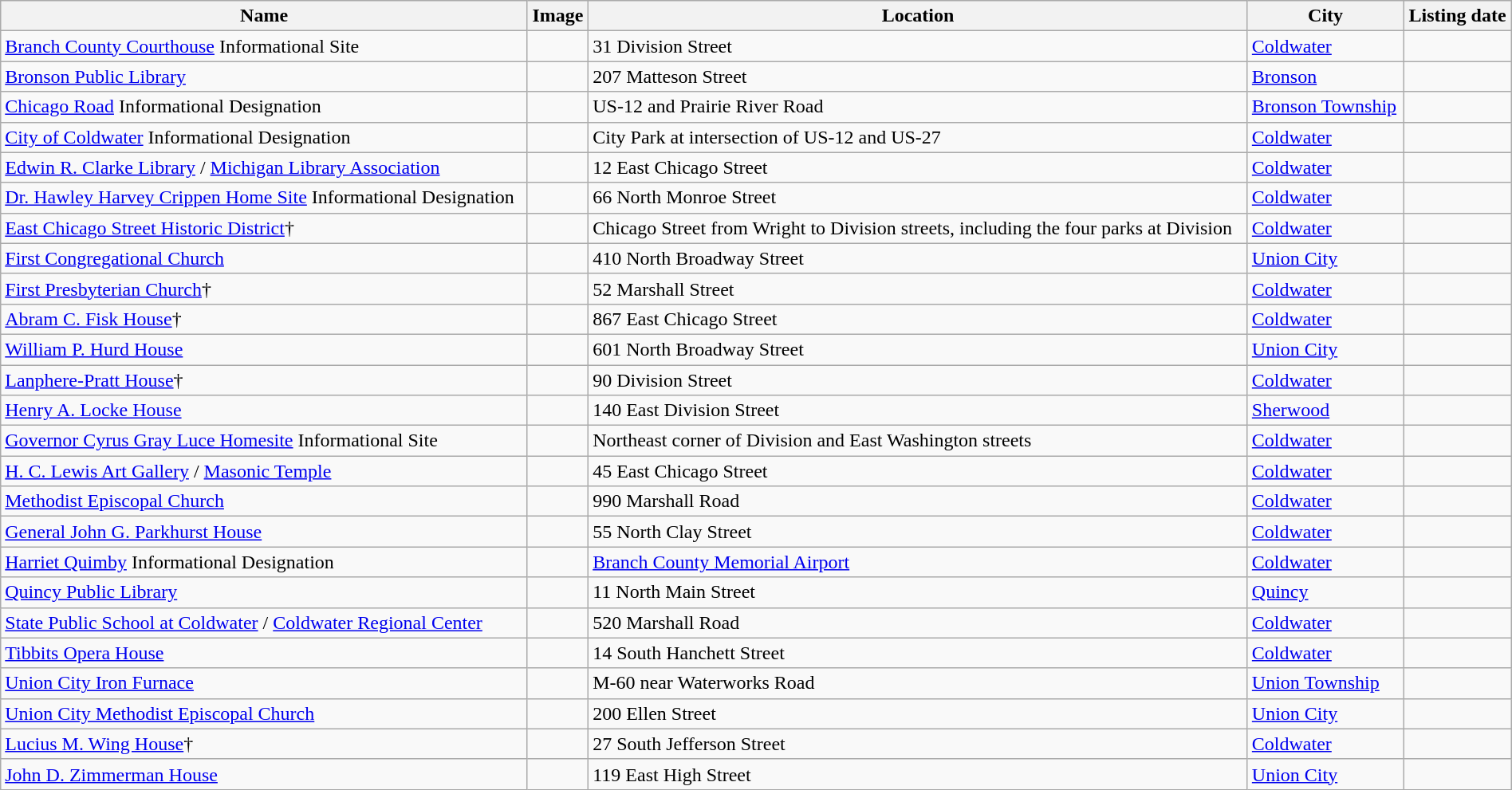<table class="wikitable sortable" style="width:100%">
<tr>
<th>Name</th>
<th>Image</th>
<th>Location</th>
<th>City</th>
<th>Listing date</th>
</tr>
<tr>
<td><a href='#'>Branch County Courthouse</a> Informational Site</td>
<td></td>
<td>31 Division Street</td>
<td><a href='#'>Coldwater</a></td>
<td></td>
</tr>
<tr>
<td><a href='#'>Bronson Public Library</a></td>
<td></td>
<td>207 Matteson Street</td>
<td><a href='#'>Bronson</a></td>
<td></td>
</tr>
<tr>
<td><a href='#'>Chicago Road</a> Informational Designation</td>
<td></td>
<td>US-12 and Prairie River Road</td>
<td><a href='#'>Bronson Township</a></td>
<td></td>
</tr>
<tr>
<td><a href='#'>City of Coldwater</a> Informational Designation</td>
<td></td>
<td>City Park at intersection of US-12 and US-27</td>
<td><a href='#'>Coldwater</a></td>
<td></td>
</tr>
<tr>
<td><a href='#'>Edwin R. Clarke Library</a> / <a href='#'>Michigan Library Association</a></td>
<td></td>
<td>12 East Chicago Street</td>
<td><a href='#'>Coldwater</a></td>
<td></td>
</tr>
<tr>
<td><a href='#'>Dr. Hawley Harvey Crippen Home Site</a> Informational Designation</td>
<td></td>
<td>66 North Monroe Street</td>
<td><a href='#'>Coldwater</a></td>
<td></td>
</tr>
<tr>
<td><a href='#'>East Chicago Street Historic District</a>†</td>
<td></td>
<td>Chicago Street from Wright to Division streets, including the four parks at Division</td>
<td><a href='#'>Coldwater</a></td>
<td></td>
</tr>
<tr>
<td><a href='#'>First Congregational Church</a></td>
<td></td>
<td>410 North Broadway Street</td>
<td><a href='#'>Union City</a></td>
<td></td>
</tr>
<tr>
<td><a href='#'>First Presbyterian Church</a>†</td>
<td></td>
<td>52 Marshall Street</td>
<td><a href='#'>Coldwater</a></td>
<td></td>
</tr>
<tr>
<td><a href='#'>Abram C. Fisk House</a>†</td>
<td></td>
<td>867 East Chicago Street</td>
<td><a href='#'>Coldwater</a></td>
<td></td>
</tr>
<tr>
<td><a href='#'>William P. Hurd House</a></td>
<td></td>
<td>601 North Broadway Street</td>
<td><a href='#'>Union City</a></td>
<td></td>
</tr>
<tr>
<td><a href='#'>Lanphere-Pratt House</a>†</td>
<td></td>
<td>90 Division Street</td>
<td><a href='#'>Coldwater</a></td>
<td></td>
</tr>
<tr>
<td><a href='#'>Henry A. Locke House</a></td>
<td></td>
<td>140 East Division Street</td>
<td><a href='#'>Sherwood</a></td>
<td></td>
</tr>
<tr>
<td><a href='#'>Governor Cyrus Gray Luce Homesite</a> Informational Site</td>
<td></td>
<td>Northeast corner of Division and East Washington streets</td>
<td><a href='#'>Coldwater</a></td>
<td></td>
</tr>
<tr>
<td><a href='#'>H. C. Lewis Art Gallery</a> / <a href='#'>Masonic Temple</a></td>
<td></td>
<td>45 East Chicago Street</td>
<td><a href='#'>Coldwater</a></td>
<td></td>
</tr>
<tr>
<td><a href='#'>Methodist Episcopal Church</a></td>
<td></td>
<td>990 Marshall Road</td>
<td><a href='#'>Coldwater</a></td>
<td></td>
</tr>
<tr>
<td><a href='#'>General John G. Parkhurst House</a></td>
<td></td>
<td>55 North Clay Street</td>
<td><a href='#'>Coldwater</a></td>
<td></td>
</tr>
<tr>
<td><a href='#'>Harriet Quimby</a> Informational Designation</td>
<td></td>
<td><a href='#'>Branch County Memorial Airport</a></td>
<td><a href='#'>Coldwater</a></td>
<td></td>
</tr>
<tr>
<td><a href='#'>Quincy Public Library</a></td>
<td></td>
<td>11 North Main Street</td>
<td><a href='#'>Quincy</a></td>
<td></td>
</tr>
<tr>
<td><a href='#'>State Public School at Coldwater</a> / <a href='#'>Coldwater Regional Center</a></td>
<td></td>
<td>520 Marshall Road</td>
<td><a href='#'>Coldwater</a></td>
<td></td>
</tr>
<tr>
<td><a href='#'>Tibbits Opera House</a></td>
<td></td>
<td>14 South Hanchett Street</td>
<td><a href='#'>Coldwater</a></td>
<td></td>
</tr>
<tr>
<td><a href='#'>Union City Iron Furnace</a></td>
<td></td>
<td>M-60 near Waterworks Road</td>
<td><a href='#'>Union Township</a></td>
<td></td>
</tr>
<tr>
<td><a href='#'>Union City Methodist Episcopal Church</a></td>
<td></td>
<td>200 Ellen Street</td>
<td><a href='#'>Union City</a></td>
<td></td>
</tr>
<tr>
<td><a href='#'>Lucius M. Wing House</a>†</td>
<td></td>
<td>27 South Jefferson Street</td>
<td><a href='#'>Coldwater</a></td>
<td></td>
</tr>
<tr>
<td><a href='#'>John D. Zimmerman House</a></td>
<td></td>
<td>119 East High Street</td>
<td><a href='#'>Union City</a></td>
<td></td>
</tr>
</table>
